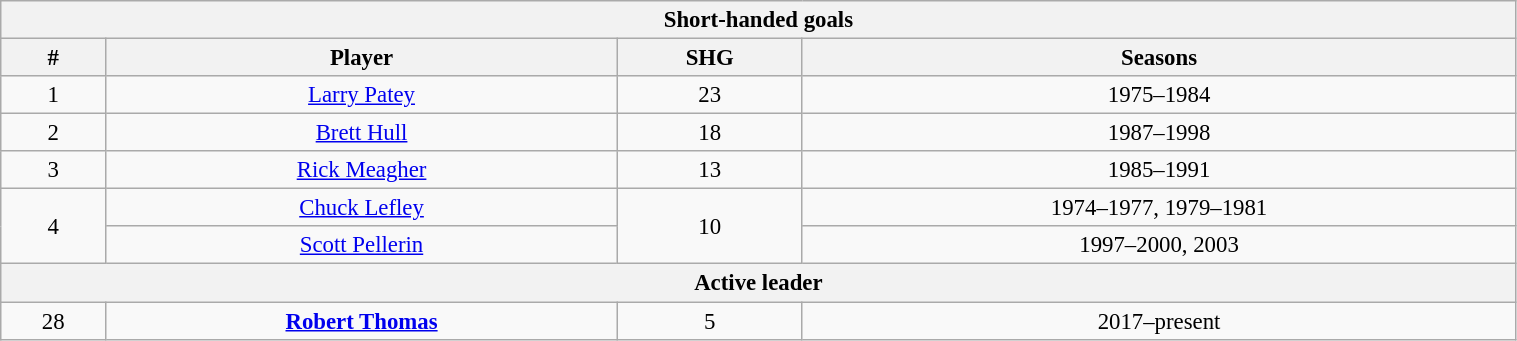<table class="wikitable" style="text-align: center; font-size: 95%" width="80%">
<tr>
<th colspan="4">Short-handed goals</th>
</tr>
<tr>
<th>#</th>
<th>Player</th>
<th>SHG</th>
<th>Seasons</th>
</tr>
<tr>
<td>1</td>
<td><a href='#'>Larry Patey</a></td>
<td>23</td>
<td>1975–1984</td>
</tr>
<tr>
<td>2</td>
<td><a href='#'>Brett Hull</a></td>
<td>18</td>
<td>1987–1998</td>
</tr>
<tr>
<td>3</td>
<td><a href='#'>Rick Meagher</a></td>
<td>13</td>
<td>1985–1991</td>
</tr>
<tr>
<td rowspan="2">4</td>
<td><a href='#'>Chuck Lefley</a></td>
<td rowspan="2">10</td>
<td>1974–1977, 1979–1981</td>
</tr>
<tr>
<td><a href='#'>Scott Pellerin</a></td>
<td>1997–2000, 2003</td>
</tr>
<tr>
<th colspan="4">Active leader</th>
</tr>
<tr>
<td>28</td>
<td><strong><a href='#'>Robert Thomas</a></strong></td>
<td>5</td>
<td>2017–present</td>
</tr>
</table>
